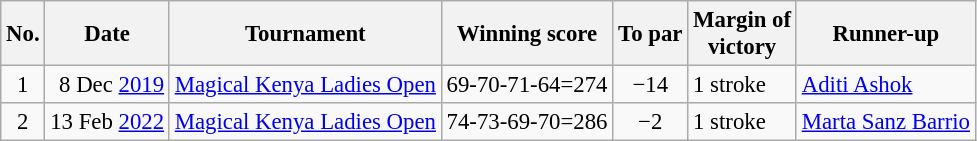<table class="wikitable " style="font-size:95%;">
<tr>
<th>No.</th>
<th>Date</th>
<th>Tournament</th>
<th>Winning score</th>
<th>To par</th>
<th>Margin of<br>victory</th>
<th>Runner-up</th>
</tr>
<tr>
<td align=center>1</td>
<td align=right>8 Dec <a href='#'>2019</a></td>
<td><a href='#'>Magical Kenya Ladies Open</a></td>
<td align=right>69-70-71-64=274</td>
<td align=center>−14</td>
<td>1 stroke</td>
<td> <a href='#'>Aditi Ashok</a></td>
</tr>
<tr>
<td align=center>2</td>
<td align=right>13 Feb <a href='#'>2022</a></td>
<td><a href='#'>Magical Kenya Ladies Open</a></td>
<td align=right>74-73-69-70=286</td>
<td align=center>−2</td>
<td>1 stroke</td>
<td> <a href='#'>Marta Sanz Barrio</a></td>
</tr>
</table>
